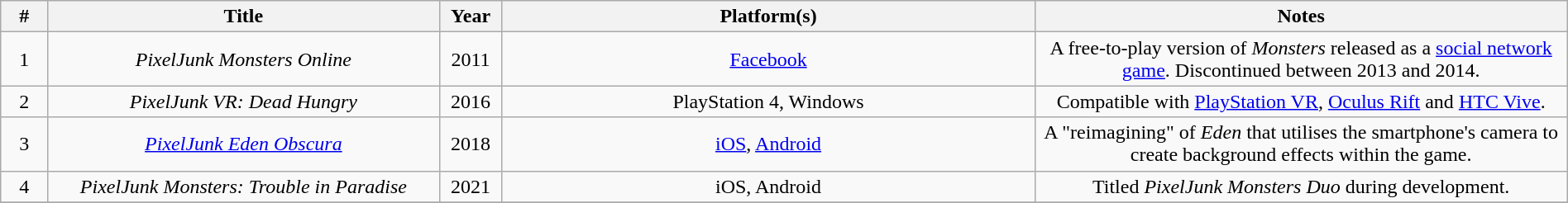<table class="wikitable" style="text-align: center; width: 100%; font-size: 100%;">
<tr>
<th width="3%">#</th>
<th width="25%">Title</th>
<th width="4%">Year</th>
<th width="34%">Platform(s)</th>
<th width="34%">Notes</th>
</tr>
<tr>
<td>1</td>
<td><em>PixelJunk Monsters Online</em></td>
<td>2011</td>
<td><a href='#'>Facebook</a></td>
<td>A free-to-play version of <em>Monsters</em> released as a <a href='#'>social network game</a>. Discontinued between 2013 and 2014.</td>
</tr>
<tr>
<td>2</td>
<td><em>PixelJunk VR: Dead Hungry</em></td>
<td>2016</td>
<td>PlayStation 4, Windows</td>
<td>Compatible with <a href='#'>PlayStation VR</a>, <a href='#'>Oculus Rift</a> and <a href='#'>HTC Vive</a>.</td>
</tr>
<tr>
<td>3</td>
<td><em><a href='#'>PixelJunk Eden Obscura</a></em></td>
<td>2018</td>
<td><a href='#'>iOS</a>, <a href='#'>Android</a></td>
<td>A "reimagining" of <em>Eden</em> that utilises the smartphone's camera to create background effects within the game.</td>
</tr>
<tr>
<td>4</td>
<td><em>PixelJunk Monsters: Trouble in Paradise</em></td>
<td>2021</td>
<td>iOS, Android</td>
<td>Titled <em>PixelJunk Monsters Duo</em> during development.</td>
</tr>
<tr>
</tr>
</table>
